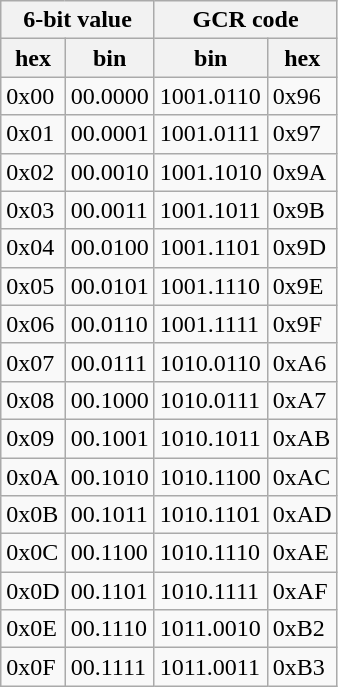<table class="wikitable">
<tr>
<th colspan="2">6-bit value</th>
<th colspan="2">GCR code</th>
</tr>
<tr>
<th>hex</th>
<th>bin</th>
<th>bin</th>
<th>hex</th>
</tr>
<tr>
<td>0x00</td>
<td>00.0000</td>
<td>1001.0110</td>
<td>0x96</td>
</tr>
<tr>
<td>0x01</td>
<td>00.0001</td>
<td>1001.0111</td>
<td>0x97</td>
</tr>
<tr>
<td>0x02</td>
<td>00.0010</td>
<td>1001.1010</td>
<td>0x9A</td>
</tr>
<tr>
<td>0x03</td>
<td>00.0011</td>
<td>1001.1011</td>
<td>0x9B</td>
</tr>
<tr>
<td>0x04</td>
<td>00.0100</td>
<td>1001.1101</td>
<td>0x9D</td>
</tr>
<tr>
<td>0x05</td>
<td>00.0101</td>
<td>1001.1110</td>
<td>0x9E</td>
</tr>
<tr>
<td>0x06</td>
<td>00.0110</td>
<td>1001.1111</td>
<td>0x9F</td>
</tr>
<tr>
<td>0x07</td>
<td>00.0111</td>
<td>1010.0110</td>
<td>0xA6</td>
</tr>
<tr>
<td>0x08</td>
<td>00.1000</td>
<td>1010.0111</td>
<td>0xA7</td>
</tr>
<tr>
<td>0x09</td>
<td>00.1001</td>
<td>1010.1011</td>
<td>0xAB</td>
</tr>
<tr>
<td>0x0A</td>
<td>00.1010</td>
<td>1010.1100</td>
<td>0xAC</td>
</tr>
<tr>
<td>0x0B</td>
<td>00.1011</td>
<td>1010.1101</td>
<td>0xAD</td>
</tr>
<tr>
<td>0x0C</td>
<td>00.1100</td>
<td>1010.1110</td>
<td>0xAE</td>
</tr>
<tr>
<td>0x0D</td>
<td>00.1101</td>
<td>1010.1111</td>
<td>0xAF</td>
</tr>
<tr>
<td>0x0E</td>
<td>00.1110</td>
<td>1011.0010</td>
<td>0xB2</td>
</tr>
<tr>
<td>0x0F</td>
<td>00.1111</td>
<td>1011.0011</td>
<td>0xB3</td>
</tr>
</table>
